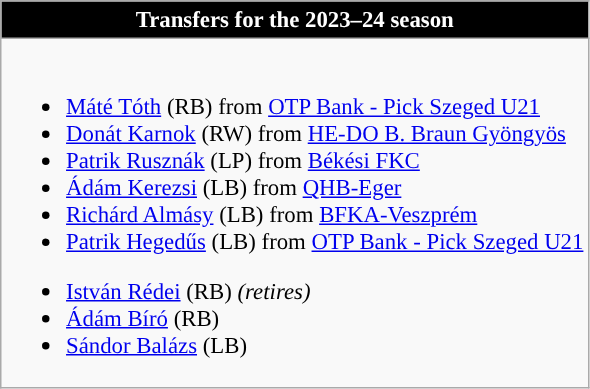<table class="wikitable collapsible collapsed" style="font-size:95%">
<tr>
<th style="color:white; background:black"><strong>Transfers for the 2023–24 season</strong></th>
</tr>
<tr>
<td><br>
<ul><li> <a href='#'>Máté Tóth</a> (RB) from  <a href='#'>OTP Bank - Pick Szeged U21</a></li><li> <a href='#'>Donát Karnok</a> (RW) from  <a href='#'>HE-DO B. Braun Gyöngyös</a></li><li> <a href='#'>Patrik Rusznák</a> (LP) from  <a href='#'>Békési FKC</a></li><li> <a href='#'>Ádám Kerezsi</a> (LB) from  <a href='#'>QHB-Eger</a></li><li> <a href='#'>Richárd Almásy</a> (LB) from  <a href='#'>BFKA-Veszprém</a></li><li> <a href='#'>Patrik Hegedűs</a> (LB) from  <a href='#'>OTP Bank - Pick Szeged U21</a></li></ul><ul><li> <a href='#'>István Rédei</a> (RB) <em>(retires)</em></li><li> <a href='#'>Ádám Bíró</a> (RB)</li><li> <a href='#'>Sándor Balázs</a> (LB)</li></ul></td>
</tr>
</table>
